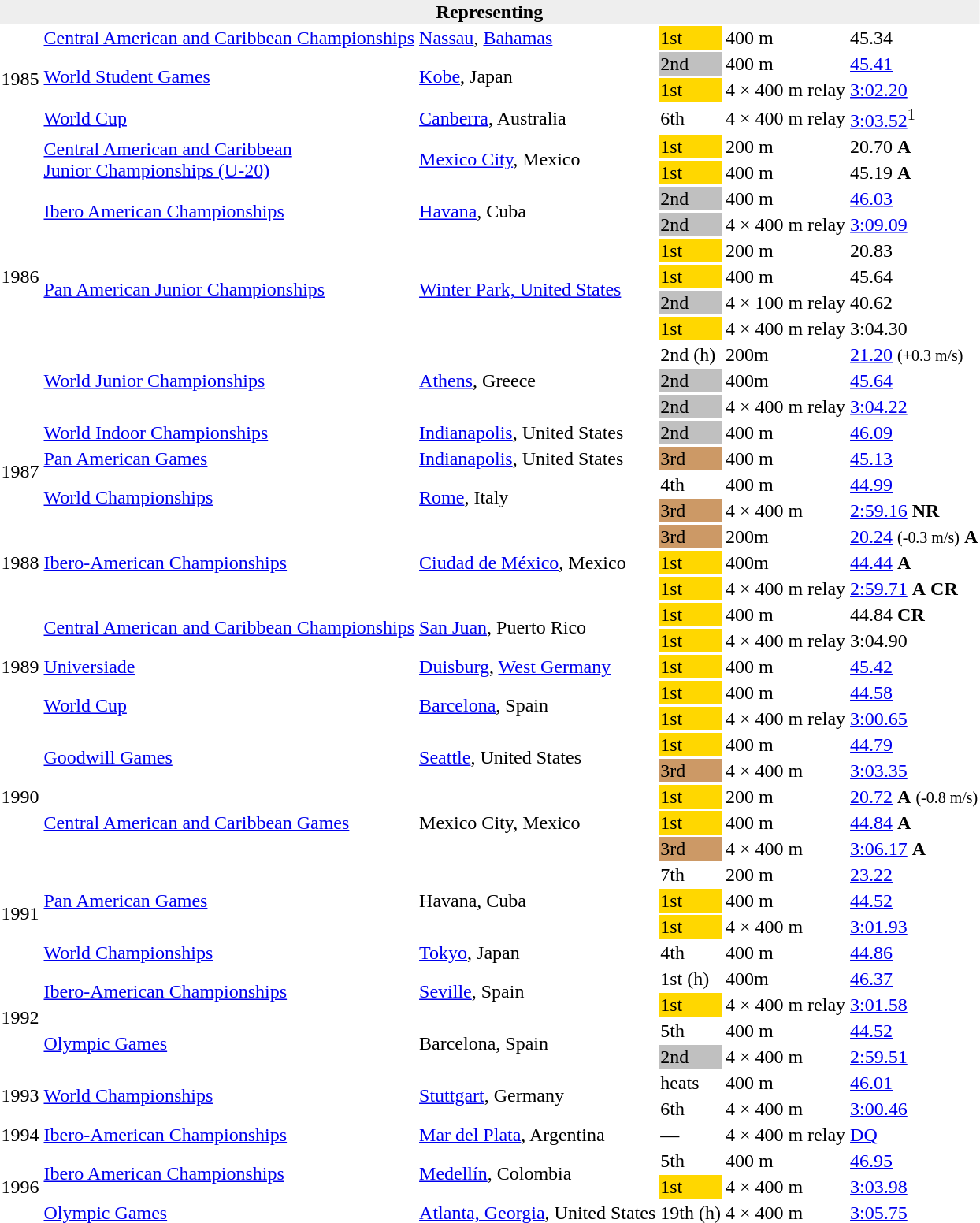<table>
<tr>
<th bgcolor="#eeeeee" colspan="6">Representing </th>
</tr>
<tr>
<td rowspan=4>1985</td>
<td><a href='#'>Central American and Caribbean Championships</a></td>
<td><a href='#'>Nassau</a>, <a href='#'>Bahamas</a></td>
<td bgcolor="gold">1st</td>
<td>400 m</td>
<td>45.34</td>
</tr>
<tr>
<td rowspan=2><a href='#'>World Student Games</a></td>
<td rowspan=2><a href='#'>Kobe</a>, Japan</td>
<td bgcolor="silver">2nd</td>
<td>400 m</td>
<td><a href='#'>45.41</a></td>
</tr>
<tr>
<td bgcolor="gold">1st</td>
<td>4 × 400 m relay</td>
<td><a href='#'>3:02.20</a></td>
</tr>
<tr>
<td><a href='#'>World Cup</a></td>
<td><a href='#'>Canberra</a>, Australia</td>
<td>6th</td>
<td>4 × 400 m relay</td>
<td><a href='#'>3:03.52</a><sup>1</sup></td>
</tr>
<tr>
<td rowspan=11>1986</td>
<td rowspan=2><a href='#'>Central American and Caribbean<br>Junior Championships (U-20)</a></td>
<td rowspan=2><a href='#'>Mexico City</a>, Mexico</td>
<td bgcolor=gold>1st</td>
<td>200 m</td>
<td>20.70 <strong>A</strong></td>
</tr>
<tr>
<td bgcolor=gold>1st</td>
<td>400 m</td>
<td>45.19 <strong>A</strong></td>
</tr>
<tr>
<td rowspan=2><a href='#'>Ibero American Championships</a></td>
<td rowspan=2><a href='#'>Havana</a>, Cuba</td>
<td bgcolor="silver">2nd</td>
<td>400 m</td>
<td><a href='#'>46.03</a></td>
</tr>
<tr>
<td bgcolor=silver>2nd</td>
<td>4 × 400 m relay</td>
<td><a href='#'>3:09.09</a></td>
</tr>
<tr>
<td rowspan=4><a href='#'>Pan American Junior Championships</a></td>
<td rowspan=4><a href='#'>Winter Park, United States</a></td>
<td bgcolor=gold>1st</td>
<td>200 m</td>
<td>20.83</td>
</tr>
<tr>
<td bgcolor=gold>1st</td>
<td>400 m</td>
<td>45.64</td>
</tr>
<tr>
<td bgcolor=silver>2nd</td>
<td>4 × 100 m relay</td>
<td>40.62</td>
</tr>
<tr>
<td bgcolor=gold>1st</td>
<td>4 × 400 m relay</td>
<td>3:04.30</td>
</tr>
<tr>
<td rowspan=3><a href='#'>World Junior Championships</a></td>
<td rowspan=3><a href='#'>Athens</a>, Greece</td>
<td>2nd (h) </td>
<td>200m</td>
<td><a href='#'>21.20</a> <small>(+0.3 m/s)</small></td>
</tr>
<tr>
<td bgcolor=silver>2nd</td>
<td>400m</td>
<td><a href='#'>45.64</a></td>
</tr>
<tr>
<td bgcolor=silver>2nd</td>
<td>4 × 400 m relay</td>
<td><a href='#'>3:04.22</a></td>
</tr>
<tr>
<td rowspan=4>1987</td>
<td><a href='#'>World Indoor Championships</a></td>
<td><a href='#'>Indianapolis</a>, United States</td>
<td bgcolor="silver">2nd</td>
<td>400 m</td>
<td><a href='#'>46.09</a></td>
</tr>
<tr>
<td><a href='#'>Pan American Games</a></td>
<td><a href='#'>Indianapolis</a>, United States</td>
<td bgcolor="cc9966">3rd</td>
<td>400 m</td>
<td><a href='#'>45.13</a></td>
</tr>
<tr>
<td rowspan=2><a href='#'>World Championships</a></td>
<td rowspan=2><a href='#'>Rome</a>, Italy</td>
<td>4th</td>
<td>400 m</td>
<td><a href='#'>44.99</a></td>
</tr>
<tr>
<td bgcolor="cc9966">3rd</td>
<td>4 × 400 m</td>
<td><a href='#'>2:59.16</a> <strong>NR</strong></td>
</tr>
<tr>
<td rowspan=3>1988</td>
<td rowspan=3><a href='#'>Ibero-American Championships</a></td>
<td rowspan=3><a href='#'>Ciudad de México</a>, Mexico</td>
<td bgcolor="cc9966">3rd</td>
<td>200m</td>
<td><a href='#'>20.24</a> <small>(-0.3 m/s)</small> <strong>A</strong></td>
</tr>
<tr>
<td bgcolor=gold>1st</td>
<td>400m</td>
<td><a href='#'>44.44</a> <strong>A</strong></td>
</tr>
<tr>
<td bgcolor=gold>1st</td>
<td>4 × 400 m relay</td>
<td><a href='#'>2:59.71</a> <strong>A</strong> <strong>CR</strong></td>
</tr>
<tr>
<td rowspan=5>1989</td>
<td rowspan=2><a href='#'>Central American and Caribbean Championships</a></td>
<td rowspan=2><a href='#'>San Juan</a>, Puerto Rico</td>
<td bgcolor="gold">1st</td>
<td>400 m</td>
<td>44.84 <strong>CR</strong></td>
</tr>
<tr>
<td bgcolor="gold">1st</td>
<td>4 × 400 m relay</td>
<td>3:04.90</td>
</tr>
<tr>
<td><a href='#'>Universiade</a></td>
<td><a href='#'>Duisburg</a>, <a href='#'>West Germany</a></td>
<td bgcolor="gold">1st</td>
<td>400 m</td>
<td><a href='#'>45.42</a></td>
</tr>
<tr>
<td rowspan=2><a href='#'>World Cup</a></td>
<td rowspan=2><a href='#'>Barcelona</a>, Spain</td>
<td bgcolor="gold">1st</td>
<td>400 m</td>
<td><a href='#'>44.58</a></td>
</tr>
<tr>
<td bgcolor="gold">1st</td>
<td>4 × 400 m relay</td>
<td><a href='#'>3:00.65</a></td>
</tr>
<tr>
<td rowspan=5>1990</td>
<td rowspan=2><a href='#'>Goodwill Games</a></td>
<td rowspan=2><a href='#'>Seattle</a>, United States</td>
<td bgcolor=gold>1st</td>
<td>400 m</td>
<td><a href='#'>44.79</a></td>
</tr>
<tr>
<td bgcolor=cc9966>3rd</td>
<td>4 × 400 m</td>
<td><a href='#'>3:03.35</a></td>
</tr>
<tr>
<td rowspan=3><a href='#'>Central American and Caribbean Games</a></td>
<td rowspan=3>Mexico City, Mexico</td>
<td bgcolor="gold">1st</td>
<td>200 m</td>
<td><a href='#'>20.72</a> <strong>A</strong> <small>(-0.8 m/s)</small></td>
</tr>
<tr>
<td bgcolor="gold">1st</td>
<td>400 m</td>
<td><a href='#'>44.84</a> <strong>A</strong></td>
</tr>
<tr>
<td bgcolor="cc9966">3rd</td>
<td>4 × 400 m</td>
<td><a href='#'>3:06.17</a> <strong>A</strong></td>
</tr>
<tr>
<td rowspan=4>1991</td>
<td rowspan=3><a href='#'>Pan American Games</a></td>
<td rowspan=3>Havana, Cuba</td>
<td>7th</td>
<td>200 m</td>
<td><a href='#'>23.22</a></td>
</tr>
<tr>
<td bgcolor="gold">1st</td>
<td>400 m</td>
<td><a href='#'>44.52</a></td>
</tr>
<tr>
<td bgcolor="gold">1st</td>
<td>4 × 400 m</td>
<td><a href='#'>3:01.93</a></td>
</tr>
<tr>
<td><a href='#'>World Championships</a></td>
<td><a href='#'>Tokyo</a>, Japan</td>
<td>4th</td>
<td>400 m</td>
<td><a href='#'>44.86</a></td>
</tr>
<tr>
<td rowspan=4>1992</td>
<td rowspan=2><a href='#'>Ibero-American Championships</a></td>
<td rowspan=2><a href='#'>Seville</a>, Spain</td>
<td>1st (h)</td>
<td>400m</td>
<td><a href='#'>46.37</a></td>
</tr>
<tr>
<td bgcolor=gold>1st</td>
<td>4 × 400 m relay</td>
<td><a href='#'>3:01.58</a></td>
</tr>
<tr>
<td rowspan=2><a href='#'>Olympic Games</a></td>
<td rowspan=2>Barcelona, Spain</td>
<td>5th</td>
<td>400 m</td>
<td><a href='#'>44.52</a></td>
</tr>
<tr>
<td bgcolor="silver">2nd</td>
<td>4 × 400 m</td>
<td><a href='#'>2:59.51</a></td>
</tr>
<tr>
<td rowspan=2>1993</td>
<td rowspan=2><a href='#'>World Championships</a></td>
<td rowspan=2><a href='#'>Stuttgart</a>, Germany</td>
<td>heats</td>
<td>400 m</td>
<td><a href='#'>46.01</a></td>
</tr>
<tr>
<td>6th</td>
<td>4 × 400 m</td>
<td><a href='#'>3:00.46</a></td>
</tr>
<tr>
<td>1994</td>
<td><a href='#'>Ibero-American Championships</a></td>
<td><a href='#'>Mar del Plata</a>, Argentina</td>
<td>—</td>
<td>4 × 400 m relay</td>
<td><a href='#'>DQ</a></td>
</tr>
<tr>
<td rowspan=3>1996</td>
<td rowspan=2><a href='#'>Ibero American Championships</a></td>
<td rowspan=2><a href='#'>Medellín</a>, Colombia</td>
<td>5th</td>
<td>400 m</td>
<td><a href='#'>46.95</a></td>
</tr>
<tr>
<td bgcolor="gold">1st</td>
<td>4 × 400 m</td>
<td><a href='#'>3:03.98</a></td>
</tr>
<tr>
<td><a href='#'>Olympic Games</a></td>
<td><a href='#'>Atlanta, Georgia</a>, United States</td>
<td>19th (h)</td>
<td>4 × 400 m</td>
<td><a href='#'>3:05.75</a></td>
</tr>
</table>
